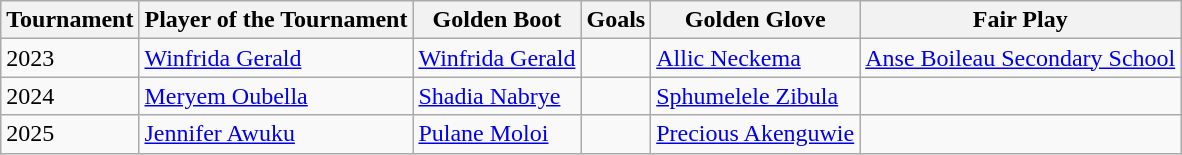<table class="wikitable">
<tr>
<th>Tournament</th>
<th>Player of the Tournament</th>
<th>Golden Boot</th>
<th>Goals</th>
<th>Golden Glove</th>
<th>Fair Play</th>
</tr>
<tr>
<td>2023</td>
<td> <a href='#'>Winfrida Gerald</a></td>
<td> <a href='#'>Winfrida Gerald</a></td>
<td></td>
<td> <a href='#'>Allic Neckema</a></td>
<td> <a href='#'>Anse Boileau Secondary School</a></td>
</tr>
<tr>
<td>2024</td>
<td> <a href='#'>Meryem Oubella</a></td>
<td> <a href='#'>Shadia Nabrye</a></td>
<td></td>
<td> <a href='#'>Sphumelele Zibula</a></td>
<td></td>
</tr>
<tr>
<td>2025</td>
<td> <a href='#'>Jennifer Awuku</a></td>
<td> <a href='#'>Pulane Moloi</a></td>
<td></td>
<td> <a href='#'>Precious Akenguwie</a></td>
<td></td>
</tr>
</table>
